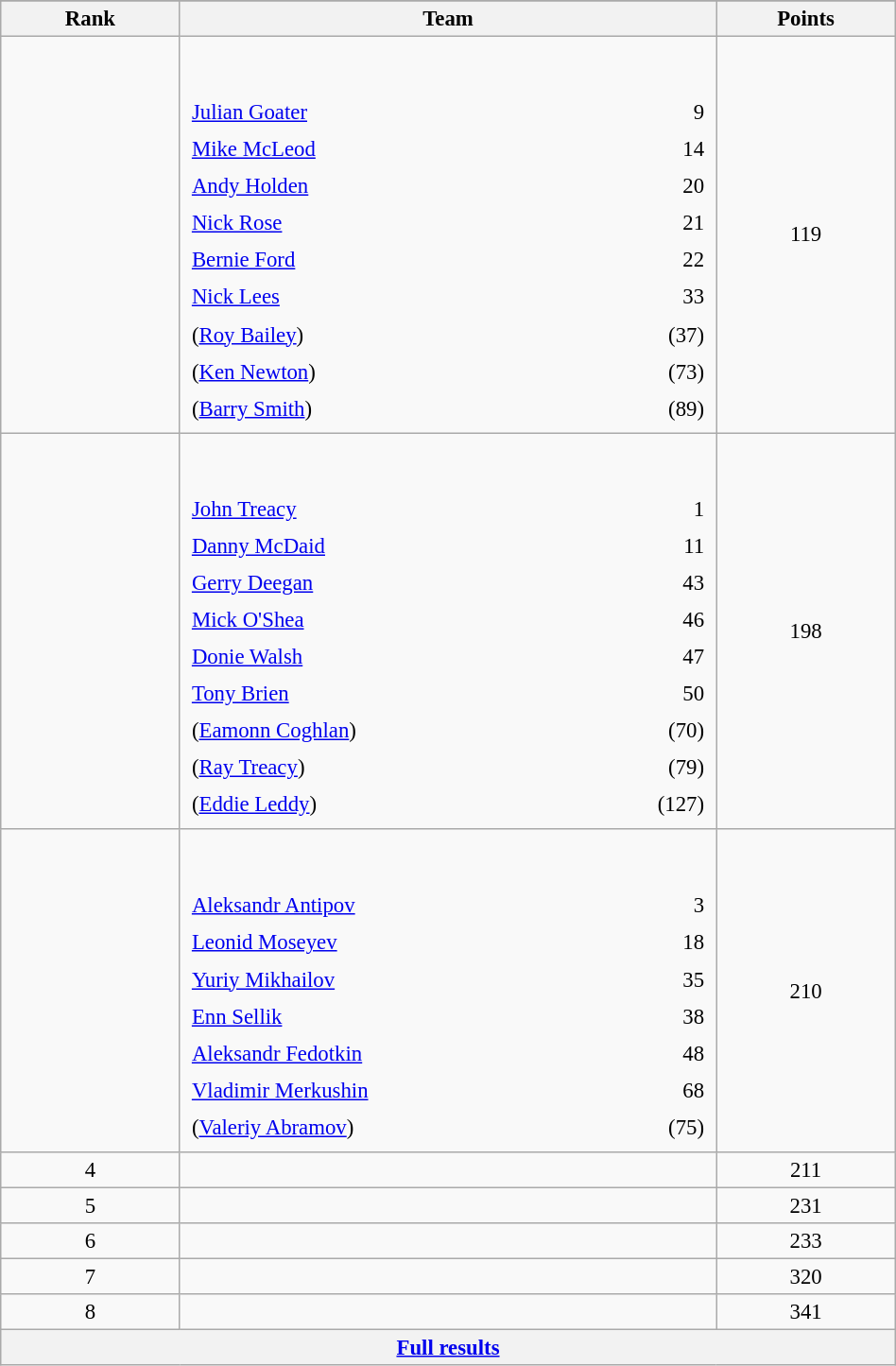<table class="wikitable sortable" style=" text-align:center; font-size:95%;" width="50%">
<tr>
</tr>
<tr>
<th width=10%>Rank</th>
<th width=30%>Team</th>
<th width=10%>Points</th>
</tr>
<tr>
<td align=center></td>
<td align=left> <br><br><table width=100%>
<tr>
<td align=left style="border:0"><a href='#'>Julian Goater</a></td>
<td align=right style="border:0">9</td>
</tr>
<tr>
<td align=left style="border:0"><a href='#'>Mike McLeod</a></td>
<td align=right style="border:0">14</td>
</tr>
<tr>
<td align=left style="border:0"><a href='#'>Andy Holden</a></td>
<td align=right style="border:0">20</td>
</tr>
<tr>
<td align=left style="border:0"><a href='#'>Nick Rose</a></td>
<td align=right style="border:0">21</td>
</tr>
<tr>
<td align=left style="border:0"><a href='#'>Bernie Ford</a></td>
<td align=right style="border:0">22</td>
</tr>
<tr>
<td align=left style="border:0"><a href='#'>Nick Lees</a></td>
<td align=right style="border:0">33</td>
</tr>
<tr>
<td align=left style="border:0">(<a href='#'>Roy Bailey</a>)</td>
<td align=right style="border:0">(37)</td>
</tr>
<tr>
<td align=left style="border:0">(<a href='#'>Ken Newton</a>)</td>
<td align=right style="border:0">(73)</td>
</tr>
<tr>
<td align=left style="border:0">(<a href='#'>Barry Smith</a>)</td>
<td align=right style="border:0">(89)</td>
</tr>
</table>
</td>
<td>119</td>
</tr>
<tr>
<td align=center></td>
<td align=left> <br><br><table width=100%>
<tr>
<td align=left style="border:0"><a href='#'>John Treacy</a></td>
<td align=right style="border:0">1</td>
</tr>
<tr>
<td align=left style="border:0"><a href='#'>Danny McDaid</a></td>
<td align=right style="border:0">11</td>
</tr>
<tr>
<td align=left style="border:0"><a href='#'>Gerry Deegan</a></td>
<td align=right style="border:0">43</td>
</tr>
<tr>
<td align=left style="border:0"><a href='#'>Mick O'Shea</a></td>
<td align=right style="border:0">46</td>
</tr>
<tr>
<td align=left style="border:0"><a href='#'>Donie Walsh</a></td>
<td align=right style="border:0">47</td>
</tr>
<tr>
<td align=left style="border:0"><a href='#'>Tony Brien</a></td>
<td align=right style="border:0">50</td>
</tr>
<tr>
<td align=left style="border:0">(<a href='#'>Eamonn Coghlan</a>)</td>
<td align=right style="border:0">(70)</td>
</tr>
<tr>
<td align=left style="border:0">(<a href='#'>Ray Treacy</a>)</td>
<td align=right style="border:0">(79)</td>
</tr>
<tr>
<td align=left style="border:0">(<a href='#'>Eddie Leddy</a>)</td>
<td align=right style="border:0">(127)</td>
</tr>
</table>
</td>
<td>198</td>
</tr>
<tr>
<td align=center></td>
<td align=left> <br><br><table width=100%>
<tr>
<td align=left style="border:0"><a href='#'>Aleksandr Antipov</a></td>
<td align=right style="border:0">3</td>
</tr>
<tr>
<td align=left style="border:0"><a href='#'>Leonid Moseyev</a></td>
<td align=right style="border:0">18</td>
</tr>
<tr>
<td align=left style="border:0"><a href='#'>Yuriy Mikhailov</a></td>
<td align=right style="border:0">35</td>
</tr>
<tr>
<td align=left style="border:0"><a href='#'>Enn Sellik</a></td>
<td align=right style="border:0">38</td>
</tr>
<tr>
<td align=left style="border:0"><a href='#'>Aleksandr Fedotkin</a></td>
<td align=right style="border:0">48</td>
</tr>
<tr>
<td align=left style="border:0"><a href='#'>Vladimir Merkushin</a></td>
<td align=right style="border:0">68</td>
</tr>
<tr>
<td align=left style="border:0">(<a href='#'>Valeriy Abramov</a>)</td>
<td align=right style="border:0">(75)</td>
</tr>
</table>
</td>
<td>210</td>
</tr>
<tr>
<td align=center>4</td>
<td align=left></td>
<td>211</td>
</tr>
<tr>
<td align=center>5</td>
<td align=left></td>
<td>231</td>
</tr>
<tr>
<td align=center>6</td>
<td align=left></td>
<td>233</td>
</tr>
<tr>
<td align=center>7</td>
<td align=left></td>
<td>320</td>
</tr>
<tr>
<td align=center>8</td>
<td align=left></td>
<td>341</td>
</tr>
<tr class="sortbottom">
<th colspan=3 align=center><a href='#'>Full results</a></th>
</tr>
</table>
